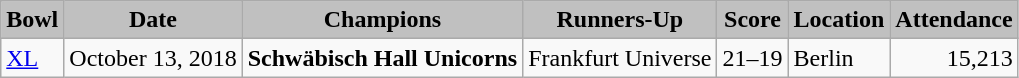<table class="wikitable">
<tr style="text-align:center; background:silver; font-weight:bold;">
<td>Bowl</td>
<td>Date</td>
<td>Champions</td>
<td>Runners-Up</td>
<td>Score</td>
<td>Location</td>
<td>Attendance</td>
</tr>
<tr>
<td><a href='#'>XL</a></td>
<td>October 13, 2018</td>
<td><strong>Schwäbisch Hall Unicorns</strong></td>
<td>Frankfurt Universe</td>
<td>21–19</td>
<td>Berlin</td>
<td style="text-align:right">15,213</td>
</tr>
</table>
